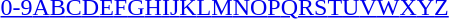<table id="toc" class="toc" summary="Class">
<tr>
<th></th>
</tr>
<tr>
<td style="text-align:center;"><a href='#'>0-9</a><a href='#'>A</a><a href='#'>B</a><a href='#'>C</a><a href='#'>D</a><a href='#'>E</a><a href='#'>F</a><a href='#'>G</a><a href='#'>H</a><a href='#'>I</a><a href='#'>J</a><a href='#'>K</a><a href='#'>L</a><a href='#'>M</a><a href='#'>N</a><a href='#'>O</a><a href='#'>P</a><a href='#'>Q</a><a href='#'>R</a><a href='#'>S</a><a href='#'>T</a><a href='#'>U</a><a href='#'>V</a><a href='#'>W</a><a href='#'>X</a><a href='#'>Y</a><a href='#'>Z</a></td>
</tr>
</table>
